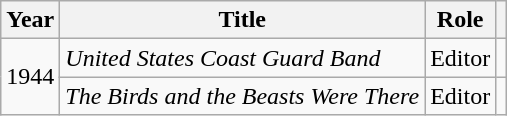<table class="wikitable sortable">
<tr>
<th>Year</th>
<th>Title</th>
<th>Role</th>
<th class="unsortable"></th>
</tr>
<tr>
<td rowspan="2">1944</td>
<td><em>United States Coast Guard Band</em></td>
<td>Editor</td>
<td></td>
</tr>
<tr>
<td><em>The Birds and the Beasts Were There</em></td>
<td>Editor</td>
<td></td>
</tr>
</table>
